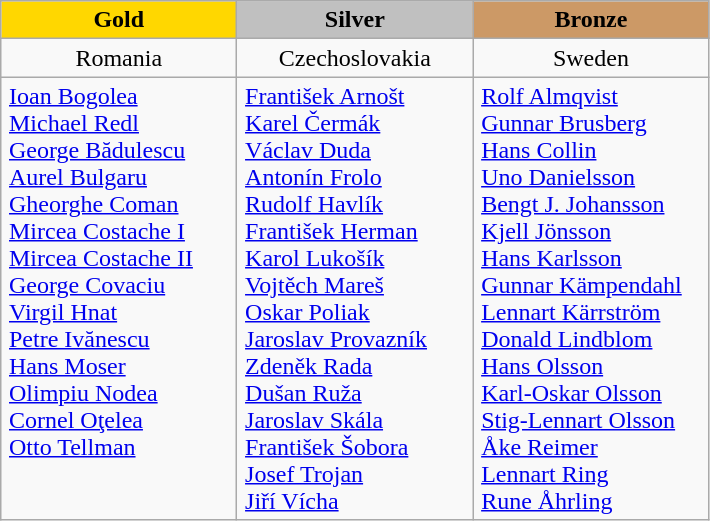<table class="wikitable" style="margin-left:1em;">
<tr>
<th style="width:150px; background:gold;">Gold</th>
<th style="width:150px; background:silver;">Silver</th>
<th style="width:150px; background:#cc9966;">Bronze</th>
</tr>
<tr>
<td style="text-align:center;"> Romania</td>
<td style="text-align:center;"> Czechoslovakia</td>
<td style="text-align:center;"> Sweden</td>
</tr>
<tr style="vertical-align:top;">
<td style="padding-left:5px;"><a href='#'>Ioan Bogolea</a><br><a href='#'>Michael Redl</a><br><a href='#'>George Bădulescu</a><br><a href='#'>Aurel Bulgaru</a><br><a href='#'>Gheorghe Coman</a><br><a href='#'>Mircea Costache I</a><br><a href='#'>Mircea Costache II</a><br><a href='#'>George Covaciu</a><br><a href='#'>Virgil Hnat</a><br><a href='#'>Petre Ivănescu</a><br><a href='#'>Hans Moser</a><br><a href='#'>Olimpiu Nodea</a><br><a href='#'>Cornel Oţelea</a><br><a href='#'>Otto Tellman</a></td>
<td style="padding-left:5px;"><a href='#'>František Arnošt</a><br><a href='#'>Karel Čermák</a><br><a href='#'>Václav Duda</a><br><a href='#'>Antonín Frolo</a><br><a href='#'>Rudolf Havlík</a><br><a href='#'>František Herman</a><br><a href='#'>Karol Lukošík</a><br><a href='#'>Vojtěch Mareš</a><br><a href='#'>Oskar Poliak</a><br><a href='#'>Jaroslav Provazník</a><br><a href='#'>Zdeněk Rada</a><br><a href='#'>Dušan Ruža</a><br><a href='#'>Jaroslav Skála</a><br><a href='#'>František Šobora</a><br><a href='#'>Josef Trojan</a><br><a href='#'>Jiří Vícha</a></td>
<td style="padding-left:5px;"><a href='#'>Rolf Almqvist</a><br><a href='#'>Gunnar Brusberg</a><br><a href='#'>Hans Collin</a><br><a href='#'>Uno Danielsson</a><br><a href='#'>Bengt J. Johansson</a><br><a href='#'>Kjell Jönsson</a><br><a href='#'>Hans Karlsson</a><br><a href='#'>Gunnar Kämpendahl</a><br><a href='#'>Lennart Kärrström</a><br><a href='#'>Donald Lindblom</a><br><a href='#'>Hans Olsson</a><br><a href='#'>Karl-Oskar Olsson</a><br><a href='#'>Stig-Lennart Olsson</a><br><a href='#'>Åke Reimer</a><br><a href='#'>Lennart Ring</a><br><a href='#'>Rune Åhrling</a></td>
</tr>
</table>
